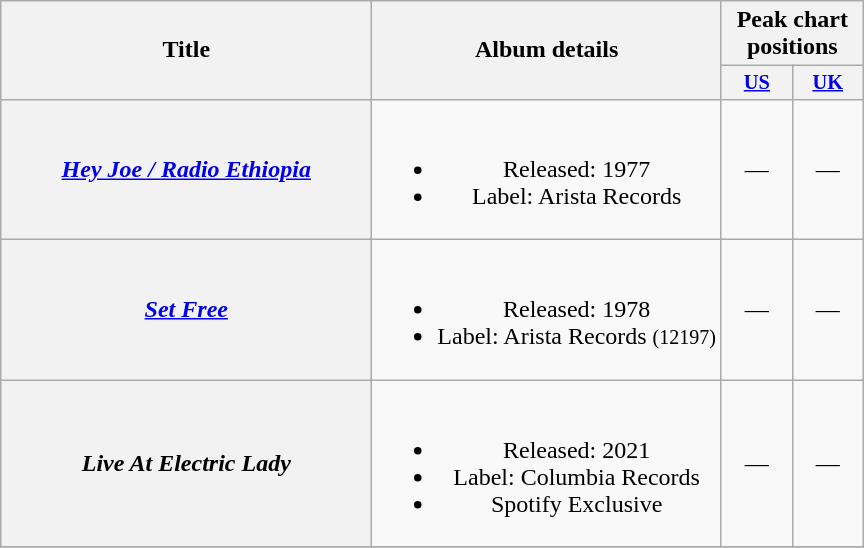<table class="wikitable plainrowheaders" style="text-align:center;">
<tr>
<th rowspan="2" style="width:15em;">Title</th>
<th rowspan="2">Album details</th>
<th colspan="2">Peak chart positions</th>
</tr>
<tr>
<th style="width:3em;font-size:85%"><a href='#'>US</a><br></th>
<th style="width:3em;font-size:85%"><a href='#'>UK</a><br></th>
</tr>
<tr>
<th scope="row"><em><a href='#'>Hey Joe / Radio Ethiopia</a></em></th>
<td><br><ul><li>Released: 1977</li><li>Label: Arista Records</li></ul></td>
<td>—</td>
<td>—</td>
</tr>
<tr>
<th scope="row"><em><a href='#'>Set Free</a></em></th>
<td><br><ul><li>Released: 1978</li><li>Label: Arista Records <small>(12197)</small></li></ul></td>
<td>—</td>
<td>—</td>
</tr>
<tr>
<th scope="row"><em>Live At Electric Lady</em></th>
<td><br><ul><li>Released:  2021</li><li>Label: Columbia Records</li><li>Spotify Exclusive</li></ul></td>
<td>—</td>
<td>—</td>
</tr>
<tr>
</tr>
</table>
